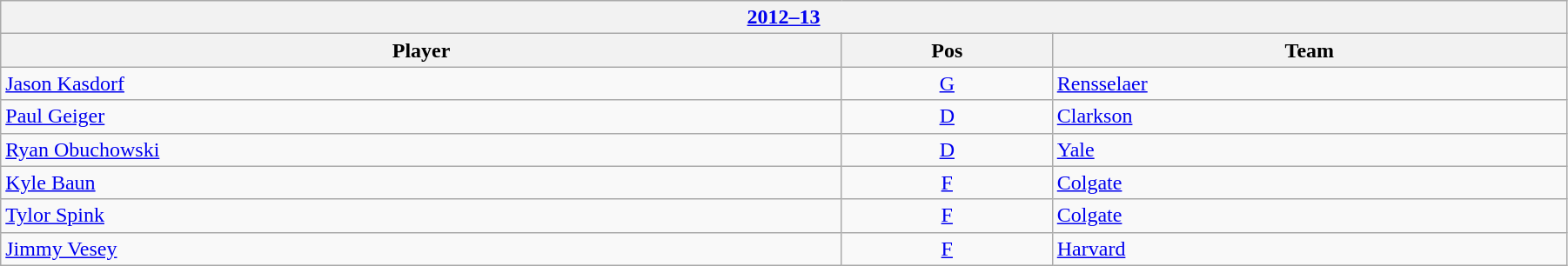<table class="wikitable" width=95%>
<tr>
<th colspan=3><a href='#'>2012–13</a></th>
</tr>
<tr>
<th>Player</th>
<th>Pos</th>
<th>Team</th>
</tr>
<tr>
<td><a href='#'>Jason Kasdorf</a></td>
<td align=center><a href='#'>G</a></td>
<td><a href='#'>Rensselaer</a></td>
</tr>
<tr>
<td><a href='#'>Paul Geiger</a></td>
<td align=center><a href='#'>D</a></td>
<td><a href='#'>Clarkson</a></td>
</tr>
<tr>
<td><a href='#'>Ryan Obuchowski</a></td>
<td align=center><a href='#'>D</a></td>
<td><a href='#'>Yale</a></td>
</tr>
<tr>
<td><a href='#'>Kyle Baun</a></td>
<td align=center><a href='#'>F</a></td>
<td><a href='#'>Colgate</a></td>
</tr>
<tr>
<td><a href='#'>Tylor Spink</a></td>
<td align=center><a href='#'>F</a></td>
<td><a href='#'>Colgate</a></td>
</tr>
<tr>
<td><a href='#'>Jimmy Vesey</a></td>
<td align=center><a href='#'>F</a></td>
<td><a href='#'>Harvard</a></td>
</tr>
</table>
